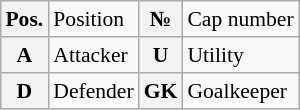<table class="wikitable" style="font-size:90%; float:right">
<tr>
<th>Pos.</th>
<td>Position</td>
<th>№</th>
<td>Cap number</td>
</tr>
<tr>
<th>A</th>
<td>Attacker</td>
<th>U</th>
<td>Utility</td>
</tr>
<tr>
<th>D</th>
<td>Defender</td>
<th>GK</th>
<td>Goalkeeper</td>
</tr>
</table>
